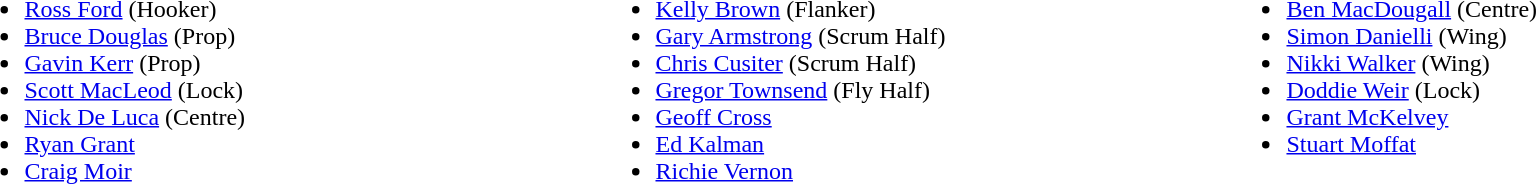<table style="width:100%;">
<tr>
<td style="vertical-align:top; width:20%;"><br><ul><li> <a href='#'>Ross Ford</a> (Hooker)</li><li> <a href='#'>Bruce Douglas</a> (Prop)</li><li> <a href='#'>Gavin Kerr</a> (Prop)</li><li> <a href='#'>Scott MacLeod</a> (Lock)</li><li> <a href='#'>Nick De Luca</a> (Centre)</li><li> <a href='#'>Ryan Grant</a></li><li> <a href='#'>Craig Moir</a></li></ul></td>
<td style="vertical-align:top; width:20%;"><br><ul><li> <a href='#'>Kelly Brown</a> (Flanker)</li><li> <a href='#'>Gary Armstrong</a> (Scrum Half)</li><li> <a href='#'>Chris Cusiter</a> (Scrum Half)</li><li> <a href='#'>Gregor Townsend</a> (Fly Half)</li><li> <a href='#'>Geoff Cross</a></li><li> <a href='#'>Ed Kalman</a></li><li> <a href='#'>Richie Vernon</a></li></ul></td>
<td style="vertical-align:top; width:20%;"><br><ul><li> <a href='#'>Ben MacDougall</a> (Centre)</li><li> <a href='#'>Simon Danielli</a> (Wing)</li><li> <a href='#'>Nikki Walker</a> (Wing)</li><li> <a href='#'>Doddie Weir</a> (Lock)</li><li> <a href='#'>Grant McKelvey</a></li><li> <a href='#'>Stuart Moffat</a></li></ul></td>
</tr>
</table>
